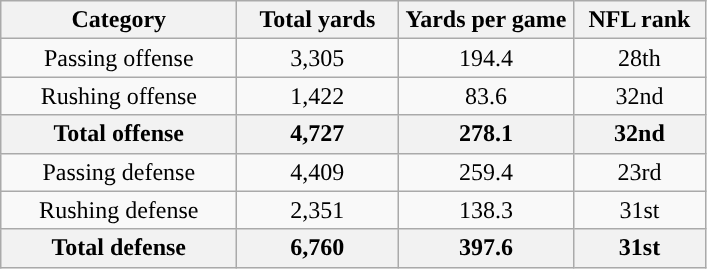<table class="wikitable" style="text-align:center">
<tr>
<th width="150">Category</th>
<th width="100">Total yards</th>
<th width="110">Yards per game</th>
<th width="80">NFL rank<br></th>
</tr>
<tr>
<td>Passing offense</td>
<td>3,305</td>
<td>194.4</td>
<td>28th</td>
</tr>
<tr>
<td>Rushing offense</td>
<td>1,422</td>
<td>83.6</td>
<td>32nd</td>
</tr>
<tr>
<th>Total offense</th>
<th>4,727</th>
<th>278.1</th>
<th>32nd</th>
</tr>
<tr>
<td>Passing defense</td>
<td>4,409</td>
<td>259.4</td>
<td>23rd</td>
</tr>
<tr>
<td>Rushing defense</td>
<td>2,351</td>
<td>138.3</td>
<td>31st</td>
</tr>
<tr>
<th>Total defense</th>
<th>6,760</th>
<th>397.6</th>
<th>31st</th>
</tr>
</table>
